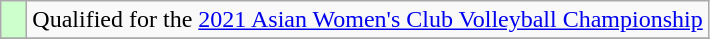<table class="wikitable" style="text-align: left;">
<tr>
<td width=10px bgcolor=#ccffcc></td>
<td>Qualified for the <a href='#'>2021 Asian Women's Club Volleyball Championship</a></td>
</tr>
<tr>
</tr>
</table>
